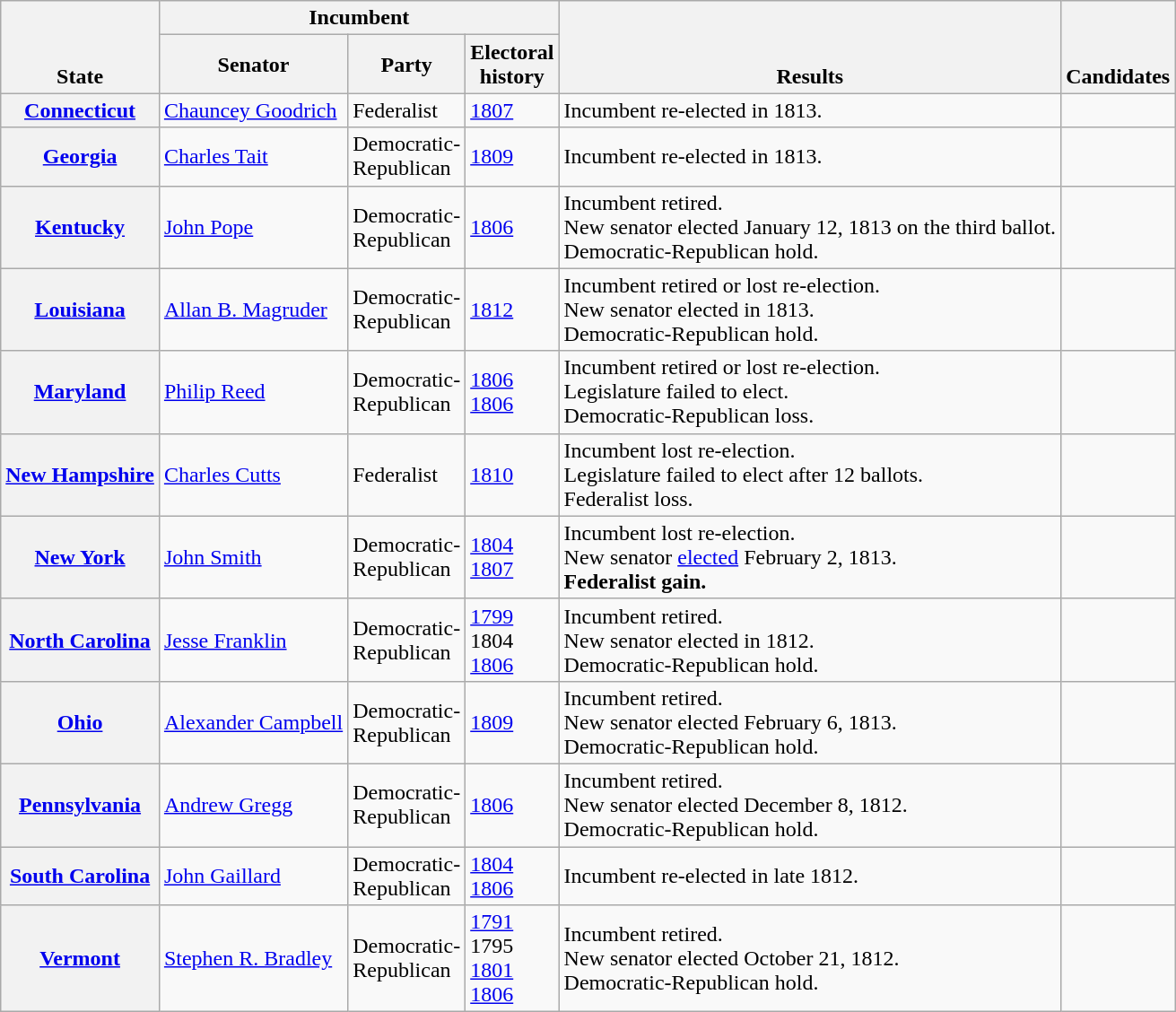<table class=wikitable>
<tr valign=bottom>
<th rowspan=2>State</th>
<th colspan=3>Incumbent</th>
<th rowspan=2>Results</th>
<th rowspan=2>Candidates</th>
</tr>
<tr>
<th>Senator</th>
<th>Party</th>
<th>Electoral<br>history</th>
</tr>
<tr>
<th><a href='#'>Connecticut</a></th>
<td><a href='#'>Chauncey Goodrich</a></td>
<td>Federalist</td>
<td><a href='#'>1807</a></td>
<td>Incumbent re-elected in 1813.</td>
<td nowrap></td>
</tr>
<tr>
<th><a href='#'>Georgia</a></th>
<td><a href='#'>Charles Tait</a></td>
<td>Democratic-<br>Republican</td>
<td><a href='#'>1809</a></td>
<td>Incumbent re-elected in 1813.</td>
<td nowrap></td>
</tr>
<tr>
<th><a href='#'>Kentucky</a></th>
<td><a href='#'>John Pope</a></td>
<td>Democratic-<br>Republican</td>
<td><a href='#'>1806</a></td>
<td>Incumbent retired.<br>New senator elected January 12, 1813 on the third ballot.<br>Democratic-Republican hold.</td>
<td nowrap></td>
</tr>
<tr>
<th><a href='#'>Louisiana</a></th>
<td><a href='#'>Allan B. Magruder</a></td>
<td>Democratic-<br>Republican</td>
<td><a href='#'>1812</a></td>
<td>Incumbent retired or lost re-election.<br>New senator elected in 1813.<br>Democratic-Republican hold.</td>
<td nowrap></td>
</tr>
<tr>
<th><a href='#'>Maryland</a></th>
<td><a href='#'>Philip Reed</a></td>
<td>Democratic-<br>Republican</td>
<td><a href='#'>1806</a><br><a href='#'>1806</a></td>
<td>Incumbent retired or lost re-election.<br>Legislature failed to elect.<br>Democratic-Republican loss.</td>
<td></td>
</tr>
<tr>
<th><a href='#'>New Hampshire</a></th>
<td><a href='#'>Charles Cutts</a></td>
<td>Federalist</td>
<td><a href='#'>1810</a></td>
<td>Incumbent lost re-election.<br>Legislature failed to elect after 12 ballots.<br>Federalist loss.</td>
<td nowrap></td>
</tr>
<tr>
<th><a href='#'>New York</a></th>
<td><a href='#'>John Smith</a></td>
<td>Democratic-<br>Republican</td>
<td><a href='#'>1804</a><br><a href='#'>1807</a></td>
<td>Incumbent lost re-election.<br>New senator <a href='#'>elected</a> February 2, 1813.<br><strong>Federalist gain.</strong></td>
<td nowrap></td>
</tr>
<tr>
<th><a href='#'>North Carolina</a></th>
<td><a href='#'>Jesse Franklin</a></td>
<td>Democratic-<br>Republican</td>
<td><a href='#'>1799</a><br>1804 <br><a href='#'>1806</a></td>
<td>Incumbent retired.<br>New senator elected in 1812.<br>Democratic-Republican hold.</td>
<td nowrap></td>
</tr>
<tr>
<th><a href='#'>Ohio</a></th>
<td><a href='#'>Alexander Campbell</a></td>
<td>Democratic-<br>Republican</td>
<td><a href='#'>1809</a></td>
<td>Incumbent retired.<br>New senator elected February 6, 1813.<br>Democratic-Republican hold.</td>
<td nowrap></td>
</tr>
<tr>
<th><a href='#'>Pennsylvania</a></th>
<td><a href='#'>Andrew Gregg</a></td>
<td>Democratic-<br>Republican</td>
<td><a href='#'>1806</a></td>
<td>Incumbent retired.<br>New senator elected December 8, 1812.<br>Democratic-Republican hold.</td>
<td nowrap></td>
</tr>
<tr>
<th><a href='#'>South Carolina</a></th>
<td><a href='#'>John Gaillard</a></td>
<td>Democratic-<br>Republican</td>
<td><a href='#'>1804</a><br><a href='#'>1806</a></td>
<td>Incumbent re-elected in late 1812.</td>
<td nowrap></td>
</tr>
<tr>
<th><a href='#'>Vermont</a></th>
<td><a href='#'>Stephen R. Bradley</a></td>
<td>Democratic-<br>Republican</td>
<td><a href='#'>1791</a><br>1795 <br><a href='#'>1801</a><br><a href='#'>1806</a></td>
<td>Incumbent retired.<br>New senator elected October 21, 1812.<br>Democratic-Republican hold.</td>
<td nowrap></td>
</tr>
</table>
